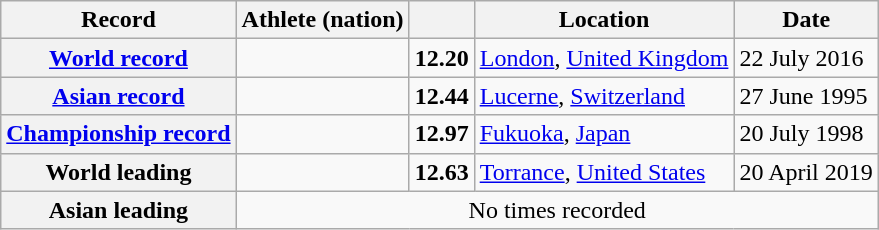<table class="wikitable">
<tr>
<th scope="col">Record</th>
<th scope="col">Athlete (nation)</th>
<th scope="col"></th>
<th scope="col">Location</th>
<th scope="col">Date</th>
</tr>
<tr>
<th scope="row"><a href='#'>World record</a></th>
<td></td>
<td align="center"><strong>12.20</strong></td>
<td><a href='#'>London</a>, <a href='#'>United Kingdom</a></td>
<td>22 July 2016</td>
</tr>
<tr>
<th scope="row"><a href='#'>Asian record</a></th>
<td></td>
<td align="center"><strong>12.44</strong></td>
<td><a href='#'>Lucerne</a>, <a href='#'>Switzerland</a></td>
<td>27 June 1995</td>
</tr>
<tr>
<th><a href='#'>Championship record</a></th>
<td></td>
<td align="center"><strong>12.97</strong></td>
<td><a href='#'>Fukuoka</a>, <a href='#'>Japan</a></td>
<td>20 July 1998</td>
</tr>
<tr>
<th scope="row">World leading</th>
<td></td>
<td align="center"><strong>12.63</strong></td>
<td><a href='#'>Torrance</a>, <a href='#'>United States</a></td>
<td>20 April 2019</td>
</tr>
<tr>
<th scope="row">Asian leading</th>
<td colspan="4" align="center">No times recorded</td>
</tr>
</table>
